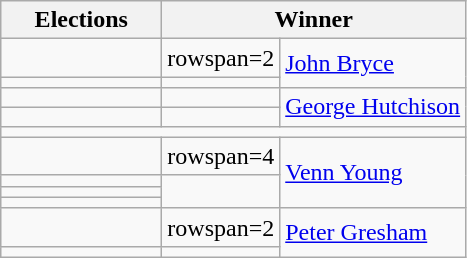<table class=wikitable>
<tr>
<th width=100>Elections</th>
<th width=175 colspan= 2>Winner</th>
</tr>
<tr>
<td></td>
<td>rowspan=2 </td>
<td rowspan=2><a href='#'>John Bryce</a></td>
</tr>
<tr>
<td></td>
</tr>
<tr>
<td></td>
<td></td>
<td rowspan=2><a href='#'>George Hutchison</a></td>
</tr>
<tr>
<td></td>
<td></td>
</tr>
<tr>
<td colspan=3 align=center></td>
</tr>
<tr>
<td></td>
<td>rowspan=4 </td>
<td rowspan=4><a href='#'>Venn Young</a></td>
</tr>
<tr>
<td></td>
</tr>
<tr>
<td></td>
</tr>
<tr>
<td></td>
</tr>
<tr>
<td></td>
<td>rowspan=2 </td>
<td rowspan=2><a href='#'>Peter Gresham</a></td>
</tr>
<tr>
<td></td>
</tr>
</table>
